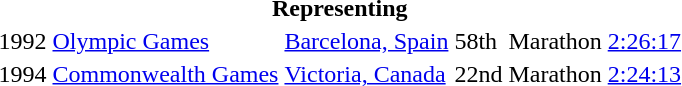<table>
<tr>
<th colspan="6">Representing </th>
</tr>
<tr>
<td>1992</td>
<td><a href='#'>Olympic Games</a></td>
<td><a href='#'>Barcelona, Spain</a></td>
<td>58th</td>
<td>Marathon</td>
<td><a href='#'>2:26:17</a></td>
</tr>
<tr>
<td>1994</td>
<td><a href='#'>Commonwealth Games</a></td>
<td><a href='#'>Victoria, Canada</a></td>
<td>22nd</td>
<td>Marathon</td>
<td><a href='#'>2:24:13</a></td>
</tr>
</table>
